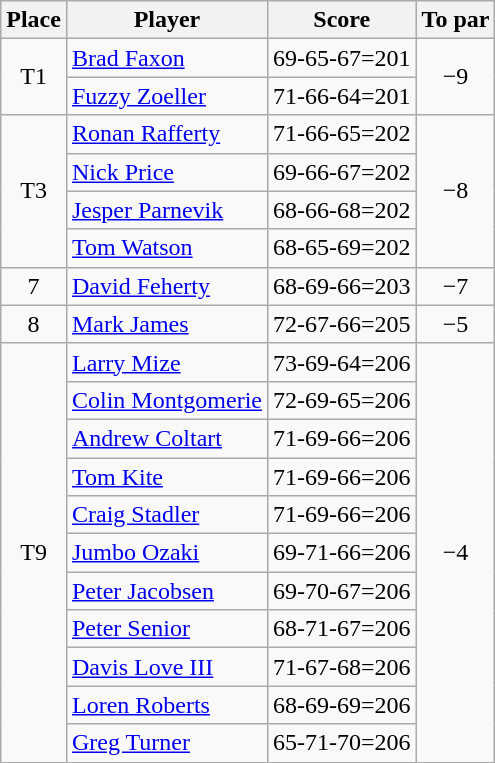<table class="wikitable">
<tr>
<th>Place</th>
<th>Player</th>
<th>Score</th>
<th>To par</th>
</tr>
<tr>
<td rowspan="2" align=center>T1</td>
<td> <a href='#'>Brad Faxon</a></td>
<td align=center>69-65-67=201</td>
<td rowspan="2" align=center>−9</td>
</tr>
<tr>
<td> <a href='#'>Fuzzy Zoeller</a></td>
<td align=center>71-66-64=201</td>
</tr>
<tr>
<td rowspan="4" align=center>T3</td>
<td> <a href='#'>Ronan Rafferty</a></td>
<td align=center>71-66-65=202</td>
<td rowspan="4" align=center>−8</td>
</tr>
<tr>
<td> <a href='#'>Nick Price</a></td>
<td align=center>69-66-67=202</td>
</tr>
<tr>
<td> <a href='#'>Jesper Parnevik</a></td>
<td align=center>68-66-68=202</td>
</tr>
<tr>
<td> <a href='#'>Tom Watson</a></td>
<td align=center>68-65-69=202</td>
</tr>
<tr>
<td align=center>7</td>
<td> <a href='#'>David Feherty</a></td>
<td align=center>68-69-66=203</td>
<td align=center>−7</td>
</tr>
<tr>
<td align=center>8</td>
<td> <a href='#'>Mark James</a></td>
<td align=center>72-67-66=205</td>
<td align=center>−5</td>
</tr>
<tr>
<td rowspan="11" align=center>T9</td>
<td> <a href='#'>Larry Mize</a></td>
<td align=center>73-69-64=206</td>
<td rowspan="11" align=center>−4</td>
</tr>
<tr>
<td> <a href='#'>Colin Montgomerie</a></td>
<td align=center>72-69-65=206</td>
</tr>
<tr>
<td> <a href='#'>Andrew Coltart</a></td>
<td align=center>71-69-66=206</td>
</tr>
<tr>
<td> <a href='#'>Tom Kite</a></td>
<td align=center>71-69-66=206</td>
</tr>
<tr>
<td> <a href='#'>Craig Stadler</a></td>
<td align=center>71-69-66=206</td>
</tr>
<tr>
<td> <a href='#'>Jumbo Ozaki</a></td>
<td align=center>69-71-66=206</td>
</tr>
<tr>
<td> <a href='#'>Peter Jacobsen</a></td>
<td align=center>69-70-67=206</td>
</tr>
<tr>
<td> <a href='#'>Peter Senior</a></td>
<td align=center>68-71-67=206</td>
</tr>
<tr>
<td> <a href='#'>Davis Love III</a></td>
<td align=center>71-67-68=206</td>
</tr>
<tr>
<td> <a href='#'>Loren Roberts</a></td>
<td align=center>68-69-69=206</td>
</tr>
<tr>
<td> <a href='#'>Greg Turner</a></td>
<td align=center>65-71-70=206</td>
</tr>
</table>
